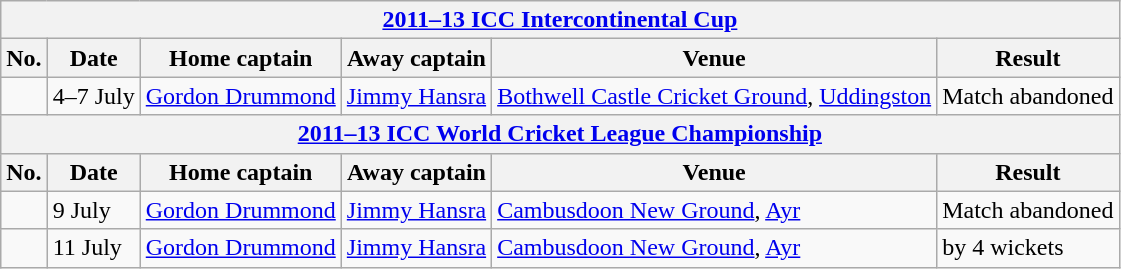<table class="wikitable">
<tr>
<th colspan="9"><a href='#'>2011–13 ICC Intercontinental Cup</a></th>
</tr>
<tr>
<th>No.</th>
<th>Date</th>
<th>Home captain</th>
<th>Away captain</th>
<th>Venue</th>
<th>Result</th>
</tr>
<tr>
<td></td>
<td>4–7 July</td>
<td><a href='#'>Gordon Drummond</a></td>
<td><a href='#'>Jimmy Hansra</a></td>
<td><a href='#'>Bothwell Castle Cricket Ground</a>, <a href='#'>Uddingston</a></td>
<td>Match abandoned</td>
</tr>
<tr>
<th colspan="9"><a href='#'>2011–13 ICC World Cricket League Championship</a></th>
</tr>
<tr>
<th>No.</th>
<th>Date</th>
<th>Home captain</th>
<th>Away captain</th>
<th>Venue</th>
<th>Result</th>
</tr>
<tr>
<td></td>
<td>9 July</td>
<td><a href='#'>Gordon Drummond</a></td>
<td><a href='#'>Jimmy Hansra</a></td>
<td><a href='#'>Cambusdoon New Ground</a>, <a href='#'>Ayr</a></td>
<td>Match abandoned</td>
</tr>
<tr>
<td></td>
<td>11 July</td>
<td><a href='#'>Gordon Drummond</a></td>
<td><a href='#'>Jimmy Hansra</a></td>
<td><a href='#'>Cambusdoon New Ground</a>, <a href='#'>Ayr</a></td>
<td> by 4 wickets</td>
</tr>
</table>
